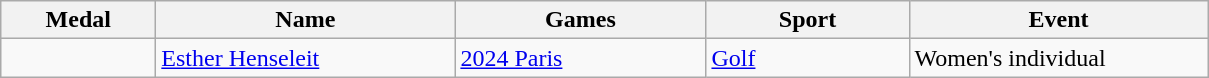<table class="wikitable sortable">
<tr>
<th style="width:6em">Medal</th>
<th style="width:12em">Name</th>
<th style="width:10em">Games</th>
<th style="width:8em">Sport</th>
<th style="width:12em">Event</th>
</tr>
<tr>
<td></td>
<td><a href='#'>Esther Henseleit</a></td>
<td> <a href='#'>2024 Paris</a></td>
<td> <a href='#'>Golf</a></td>
<td>Women's individual</td>
</tr>
</table>
